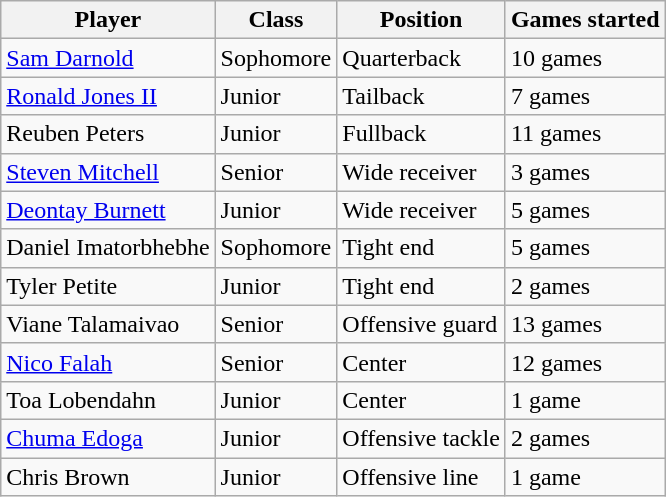<table class="wikitable">
<tr>
<th>Player</th>
<th>Class</th>
<th>Position</th>
<th>Games started</th>
</tr>
<tr>
<td><a href='#'>Sam Darnold</a></td>
<td>Sophomore </td>
<td>Quarterback</td>
<td>10 games</td>
</tr>
<tr>
<td><a href='#'>Ronald Jones II</a></td>
<td>Junior</td>
<td>Tailback</td>
<td>7 games</td>
</tr>
<tr>
<td>Reuben Peters</td>
<td>Junior </td>
<td>Fullback</td>
<td>11 games</td>
</tr>
<tr>
<td><a href='#'>Steven Mitchell</a></td>
<td>Senior </td>
<td>Wide receiver</td>
<td>3 games</td>
</tr>
<tr>
<td><a href='#'>Deontay Burnett</a></td>
<td>Junior</td>
<td>Wide receiver</td>
<td>5 games</td>
</tr>
<tr>
<td>Daniel Imatorbhebhe</td>
<td>Sophomore </td>
<td>Tight end</td>
<td>5 games</td>
</tr>
<tr>
<td>Tyler Petite</td>
<td>Junior</td>
<td>Tight end</td>
<td>2 games</td>
</tr>
<tr>
<td>Viane Talamaivao</td>
<td>Senior</td>
<td>Offensive guard</td>
<td>13 games</td>
</tr>
<tr>
<td><a href='#'>Nico Falah</a></td>
<td>Senior </td>
<td>Center</td>
<td>12 games</td>
</tr>
<tr>
<td>Toa Lobendahn</td>
<td>Junior </td>
<td>Center</td>
<td>1 game</td>
</tr>
<tr>
<td><a href='#'>Chuma Edoga</a></td>
<td>Junior</td>
<td>Offensive tackle</td>
<td>2 games</td>
</tr>
<tr>
<td>Chris Brown</td>
<td>Junior </td>
<td>Offensive line</td>
<td>1 game</td>
</tr>
</table>
